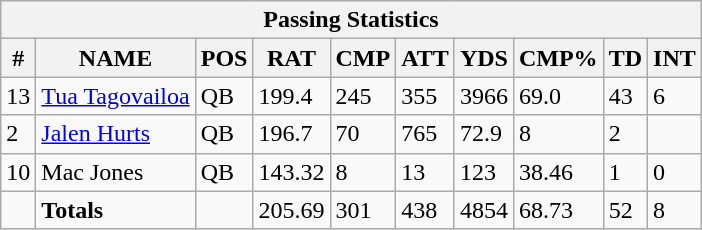<table class="wikitable sortable collapsible collapsed">
<tr>
<th colspan="10">Passing Statistics</th>
</tr>
<tr>
<th>#</th>
<th>NAME</th>
<th>POS</th>
<th>RAT</th>
<th>CMP</th>
<th>ATT</th>
<th>YDS</th>
<th>CMP%</th>
<th>TD</th>
<th>INT</th>
</tr>
<tr>
<td>13</td>
<td><a href='#'>Tua Tagovailoa</a></td>
<td>QB</td>
<td>199.4</td>
<td>245</td>
<td>355</td>
<td>3966</td>
<td>69.0</td>
<td>43</td>
<td>6</td>
</tr>
<tr>
<td>2</td>
<td><a href='#'>Jalen Hurts</a></td>
<td>QB</td>
<td>196.7</td>
<td 51>70</td>
<td>765</td>
<td>72.9</td>
<td>8</td>
<td>2</td>
</tr>
<tr>
<td>10</td>
<td>Mac Jones</td>
<td>QB</td>
<td>143.32</td>
<td>8</td>
<td>13</td>
<td>123</td>
<td>38.46</td>
<td>1</td>
<td>0</td>
</tr>
<tr>
<td></td>
<td><strong>Totals</strong></td>
<td></td>
<td>205.69</td>
<td>301</td>
<td>438</td>
<td>4854</td>
<td>68.73</td>
<td>52</td>
<td>8</td>
</tr>
</table>
